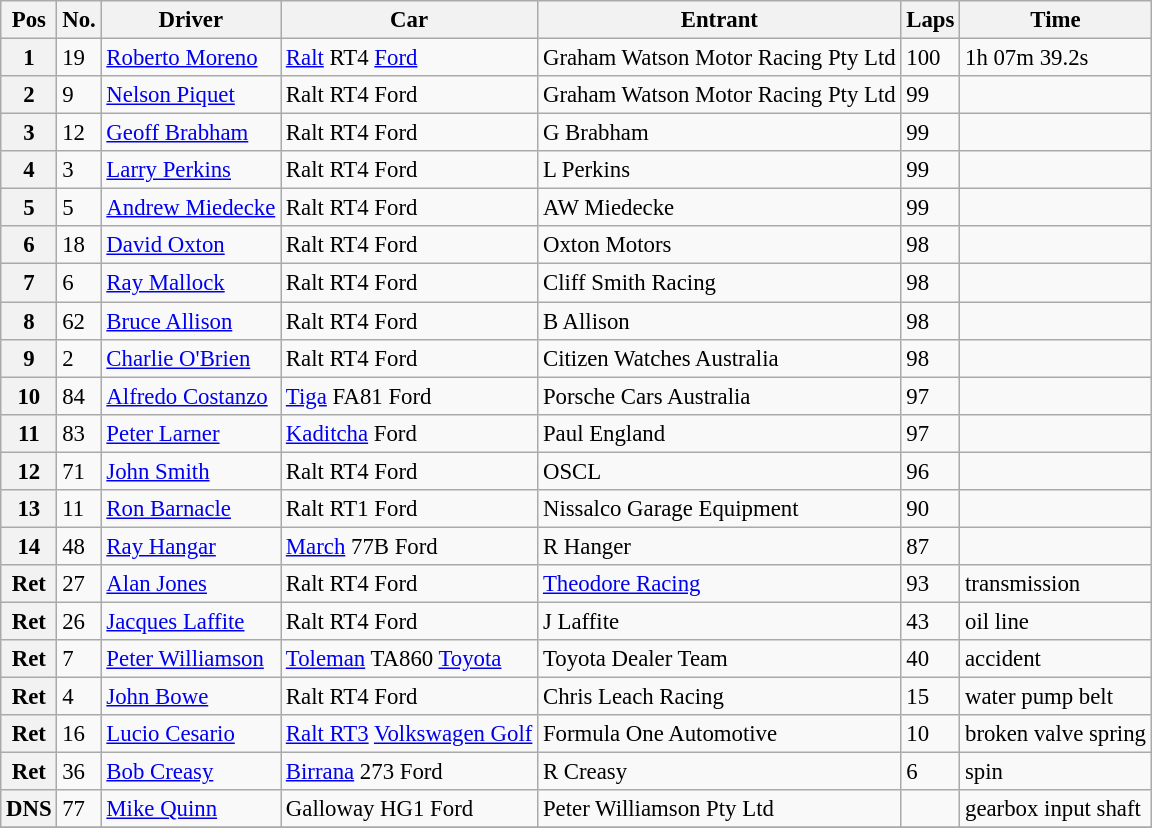<table class="wikitable" style="font-size: 95%;">
<tr>
<th>Pos</th>
<th>No.</th>
<th>Driver</th>
<th>Car</th>
<th>Entrant</th>
<th>Laps</th>
<th>Time</th>
</tr>
<tr>
<th>1</th>
<td>19</td>
<td> <a href='#'>Roberto Moreno</a></td>
<td><a href='#'>Ralt</a> RT4 <a href='#'>Ford</a></td>
<td>Graham Watson Motor Racing Pty Ltd</td>
<td>100</td>
<td>1h 07m 39.2s</td>
</tr>
<tr>
<th>2</th>
<td>9</td>
<td> <a href='#'>Nelson Piquet</a></td>
<td>Ralt RT4 Ford</td>
<td>Graham Watson Motor Racing Pty Ltd</td>
<td>99</td>
<td></td>
</tr>
<tr>
<th>3</th>
<td>12</td>
<td> <a href='#'>Geoff Brabham</a></td>
<td>Ralt RT4 Ford</td>
<td>G Brabham</td>
<td>99</td>
<td></td>
</tr>
<tr>
<th>4</th>
<td>3</td>
<td> <a href='#'>Larry Perkins</a></td>
<td>Ralt RT4 Ford</td>
<td>L Perkins</td>
<td>99</td>
<td></td>
</tr>
<tr>
<th>5</th>
<td>5</td>
<td> <a href='#'>Andrew Miedecke</a></td>
<td>Ralt RT4 Ford</td>
<td>AW Miedecke</td>
<td>99</td>
<td></td>
</tr>
<tr>
<th>6</th>
<td>18</td>
<td> <a href='#'>David Oxton</a></td>
<td>Ralt RT4 Ford</td>
<td>Oxton Motors</td>
<td>98</td>
<td></td>
</tr>
<tr>
<th>7</th>
<td>6</td>
<td> <a href='#'>Ray Mallock</a></td>
<td>Ralt RT4 Ford</td>
<td>Cliff Smith Racing</td>
<td>98</td>
<td></td>
</tr>
<tr>
<th>8</th>
<td>62</td>
<td> <a href='#'>Bruce Allison</a></td>
<td>Ralt RT4 Ford</td>
<td>B Allison</td>
<td>98</td>
<td></td>
</tr>
<tr>
<th>9</th>
<td>2</td>
<td> <a href='#'>Charlie O'Brien</a></td>
<td>Ralt RT4 Ford</td>
<td>Citizen Watches Australia</td>
<td>98</td>
<td></td>
</tr>
<tr>
<th>10</th>
<td>84</td>
<td> <a href='#'>Alfredo Costanzo</a></td>
<td><a href='#'>Tiga</a> FA81 Ford</td>
<td>Porsche Cars Australia</td>
<td>97</td>
<td></td>
</tr>
<tr>
<th>11</th>
<td>83</td>
<td> <a href='#'>Peter Larner</a></td>
<td><a href='#'>Kaditcha</a> Ford</td>
<td>Paul England</td>
<td>97</td>
<td></td>
</tr>
<tr>
<th>12</th>
<td>71</td>
<td> <a href='#'>John Smith</a></td>
<td>Ralt RT4 Ford</td>
<td>OSCL</td>
<td>96</td>
<td></td>
</tr>
<tr>
<th>13</th>
<td>11</td>
<td> <a href='#'>Ron Barnacle</a></td>
<td>Ralt RT1 Ford</td>
<td>Nissalco Garage Equipment</td>
<td>90</td>
<td></td>
</tr>
<tr>
<th>14</th>
<td>48</td>
<td> <a href='#'>Ray Hangar</a></td>
<td><a href='#'>March</a> 77B Ford</td>
<td>R Hanger</td>
<td>87</td>
<td></td>
</tr>
<tr>
<th>Ret</th>
<td>27</td>
<td> <a href='#'>Alan Jones</a></td>
<td>Ralt RT4 Ford</td>
<td><a href='#'>Theodore Racing</a></td>
<td>93</td>
<td>transmission</td>
</tr>
<tr>
<th>Ret</th>
<td>26</td>
<td> <a href='#'>Jacques Laffite</a></td>
<td>Ralt RT4 Ford</td>
<td>J Laffite</td>
<td>43</td>
<td>oil line</td>
</tr>
<tr>
<th>Ret</th>
<td>7</td>
<td> <a href='#'>Peter Williamson</a></td>
<td><a href='#'>Toleman</a> TA860 <a href='#'>Toyota</a></td>
<td>Toyota Dealer Team</td>
<td>40</td>
<td>accident</td>
</tr>
<tr>
<th>Ret</th>
<td>4</td>
<td> <a href='#'>John Bowe</a></td>
<td>Ralt RT4 Ford</td>
<td>Chris Leach Racing</td>
<td>15</td>
<td>water pump belt</td>
</tr>
<tr>
<th>Ret</th>
<td>16</td>
<td> <a href='#'>Lucio Cesario</a></td>
<td><a href='#'>Ralt RT3</a> <a href='#'>Volkswagen Golf</a></td>
<td>Formula One Automotive</td>
<td>10</td>
<td>broken valve spring</td>
</tr>
<tr>
<th>Ret</th>
<td>36</td>
<td> <a href='#'>Bob Creasy</a></td>
<td><a href='#'>Birrana</a> 273 Ford</td>
<td>R Creasy</td>
<td>6</td>
<td>spin</td>
</tr>
<tr>
<th>DNS</th>
<td>77</td>
<td> <a href='#'>Mike Quinn</a></td>
<td>Galloway HG1 Ford</td>
<td>Peter Williamson Pty Ltd</td>
<td></td>
<td>gearbox input shaft</td>
</tr>
<tr>
</tr>
</table>
